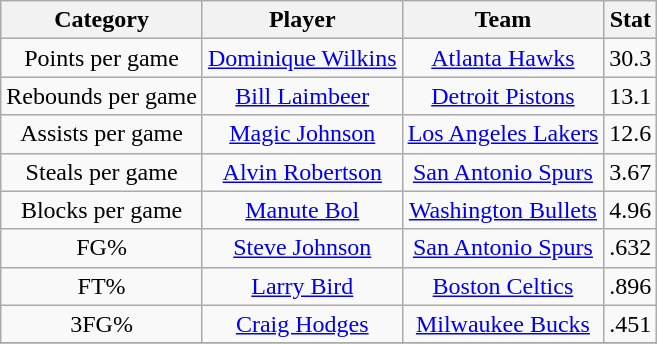<table class="wikitable" style="text-align:center">
<tr>
<th>Category</th>
<th>Player</th>
<th>Team</th>
<th>Stat</th>
</tr>
<tr>
<td>Points per game</td>
<td><a href='#'>Dominique Wilkins</a></td>
<td><a href='#'>Atlanta Hawks</a></td>
<td>30.3</td>
</tr>
<tr>
<td>Rebounds per game</td>
<td><a href='#'>Bill Laimbeer</a></td>
<td><a href='#'>Detroit Pistons</a></td>
<td>13.1</td>
</tr>
<tr>
<td>Assists per game</td>
<td><a href='#'>Magic Johnson</a></td>
<td><a href='#'>Los Angeles Lakers</a></td>
<td>12.6</td>
</tr>
<tr>
<td>Steals per game</td>
<td><a href='#'>Alvin Robertson</a></td>
<td><a href='#'>San Antonio Spurs</a></td>
<td>3.67</td>
</tr>
<tr>
<td>Blocks per game</td>
<td><a href='#'>Manute Bol</a></td>
<td><a href='#'>Washington Bullets</a></td>
<td>4.96</td>
</tr>
<tr>
<td>FG%</td>
<td><a href='#'>Steve Johnson</a></td>
<td><a href='#'>San Antonio Spurs</a></td>
<td>.632</td>
</tr>
<tr>
<td>FT%</td>
<td><a href='#'>Larry Bird</a></td>
<td><a href='#'>Boston Celtics</a></td>
<td>.896</td>
</tr>
<tr>
<td>3FG%</td>
<td><a href='#'>Craig Hodges</a></td>
<td><a href='#'>Milwaukee Bucks</a></td>
<td>.451</td>
</tr>
<tr>
</tr>
</table>
